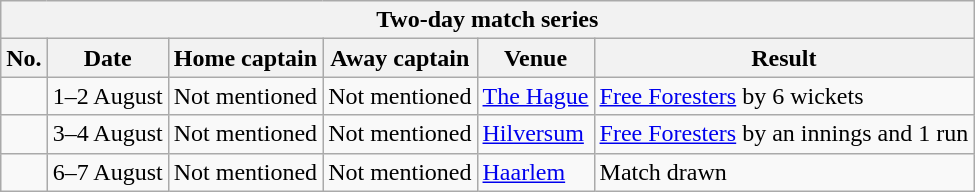<table class="wikitable">
<tr>
<th colspan="9">Two-day match series</th>
</tr>
<tr>
<th>No.</th>
<th>Date</th>
<th>Home captain</th>
<th>Away captain</th>
<th>Venue</th>
<th>Result</th>
</tr>
<tr>
<td></td>
<td>1–2 August</td>
<td>Not mentioned</td>
<td>Not mentioned</td>
<td><a href='#'>The Hague</a></td>
<td><a href='#'>Free Foresters</a> by 6 wickets</td>
</tr>
<tr>
<td></td>
<td>3–4 August</td>
<td>Not mentioned</td>
<td>Not mentioned</td>
<td><a href='#'>Hilversum</a></td>
<td><a href='#'>Free Foresters</a> by an innings and 1 run</td>
</tr>
<tr>
<td></td>
<td>6–7 August</td>
<td>Not mentioned</td>
<td>Not mentioned</td>
<td><a href='#'>Haarlem</a></td>
<td>Match drawn</td>
</tr>
</table>
